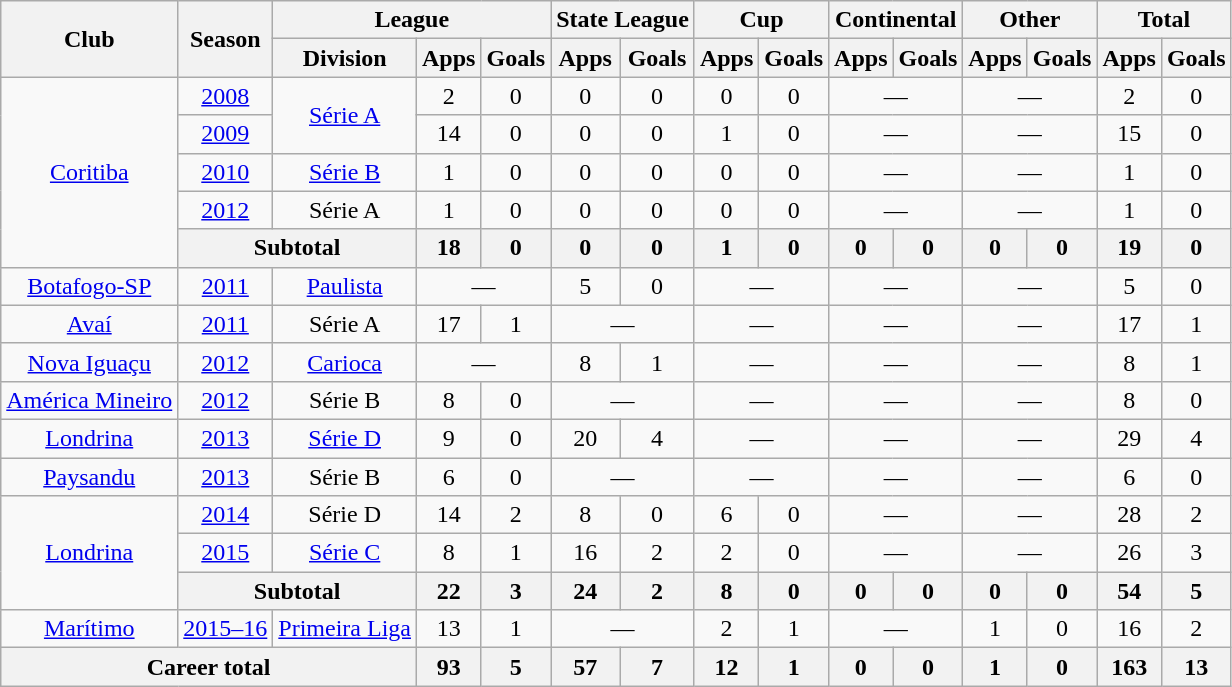<table class="wikitable" style="text-align: center;">
<tr>
<th rowspan="2">Club</th>
<th rowspan="2">Season</th>
<th colspan="3">League</th>
<th colspan="2">State League</th>
<th colspan="2">Cup</th>
<th colspan="2">Continental</th>
<th colspan="2">Other</th>
<th colspan="2">Total</th>
</tr>
<tr>
<th>Division</th>
<th>Apps</th>
<th>Goals</th>
<th>Apps</th>
<th>Goals</th>
<th>Apps</th>
<th>Goals</th>
<th>Apps</th>
<th>Goals</th>
<th>Apps</th>
<th>Goals</th>
<th>Apps</th>
<th>Goals</th>
</tr>
<tr>
<td rowspan="5" valign="center"><a href='#'>Coritiba</a></td>
<td><a href='#'>2008</a></td>
<td rowspan="2"><a href='#'>Série A</a></td>
<td>2</td>
<td>0</td>
<td>0</td>
<td>0</td>
<td>0</td>
<td>0</td>
<td colspan="2">—</td>
<td colspan="2">—</td>
<td>2</td>
<td>0</td>
</tr>
<tr>
<td><a href='#'>2009</a></td>
<td>14</td>
<td>0</td>
<td>0</td>
<td>0</td>
<td>1</td>
<td>0</td>
<td colspan="2">—</td>
<td colspan="2">—</td>
<td>15</td>
<td>0</td>
</tr>
<tr>
<td><a href='#'>2010</a></td>
<td><a href='#'>Série B</a></td>
<td>1</td>
<td>0</td>
<td>0</td>
<td>0</td>
<td>0</td>
<td>0</td>
<td colspan="2">—</td>
<td colspan="2">—</td>
<td>1</td>
<td>0</td>
</tr>
<tr>
<td><a href='#'>2012</a></td>
<td>Série A</td>
<td>1</td>
<td>0</td>
<td>0</td>
<td>0</td>
<td>0</td>
<td>0</td>
<td colspan="2">—</td>
<td colspan="2">—</td>
<td>1</td>
<td>0</td>
</tr>
<tr>
<th colspan="2">Subtotal</th>
<th>18</th>
<th>0</th>
<th>0</th>
<th>0</th>
<th>1</th>
<th>0</th>
<th>0</th>
<th>0</th>
<th>0</th>
<th>0</th>
<th>19</th>
<th>0</th>
</tr>
<tr>
<td valign="center"><a href='#'>Botafogo-SP</a></td>
<td><a href='#'>2011</a></td>
<td><a href='#'>Paulista</a></td>
<td colspan="2">—</td>
<td>5</td>
<td>0</td>
<td colspan="2">—</td>
<td colspan="2">—</td>
<td colspan="2">—</td>
<td>5</td>
<td>0</td>
</tr>
<tr>
<td valign="center"><a href='#'>Avaí</a></td>
<td><a href='#'>2011</a></td>
<td>Série A</td>
<td>17</td>
<td>1</td>
<td colspan="2">—</td>
<td colspan="2">—</td>
<td colspan="2">—</td>
<td colspan="2">—</td>
<td>17</td>
<td>1</td>
</tr>
<tr>
<td valign="center"><a href='#'>Nova Iguaçu</a></td>
<td><a href='#'>2012</a></td>
<td><a href='#'>Carioca</a></td>
<td colspan="2">—</td>
<td>8</td>
<td>1</td>
<td colspan="2">—</td>
<td colspan="2">—</td>
<td colspan="2">—</td>
<td>8</td>
<td>1</td>
</tr>
<tr>
<td valign="center"><a href='#'>América Mineiro</a></td>
<td><a href='#'>2012</a></td>
<td>Série B</td>
<td>8</td>
<td>0</td>
<td colspan="2">—</td>
<td colspan="2">—</td>
<td colspan="2">—</td>
<td colspan="2">—</td>
<td>8</td>
<td>0</td>
</tr>
<tr>
<td valign="center"><a href='#'>Londrina</a></td>
<td><a href='#'>2013</a></td>
<td><a href='#'>Série D</a></td>
<td>9</td>
<td>0</td>
<td>20</td>
<td>4</td>
<td colspan="2">—</td>
<td colspan="2">—</td>
<td colspan="2">—</td>
<td>29</td>
<td>4</td>
</tr>
<tr>
<td valign="center"><a href='#'>Paysandu</a></td>
<td><a href='#'>2013</a></td>
<td>Série B</td>
<td>6</td>
<td>0</td>
<td colspan="2">—</td>
<td colspan="2">—</td>
<td colspan="2">—</td>
<td colspan="2">—</td>
<td>6</td>
<td>0</td>
</tr>
<tr>
<td rowspan="3" valign="center"><a href='#'>Londrina</a></td>
<td><a href='#'>2014</a></td>
<td>Série D</td>
<td>14</td>
<td>2</td>
<td>8</td>
<td>0</td>
<td>6</td>
<td>0</td>
<td colspan="2">—</td>
<td colspan="2">—</td>
<td>28</td>
<td>2</td>
</tr>
<tr>
<td><a href='#'>2015</a></td>
<td><a href='#'>Série C</a></td>
<td>8</td>
<td>1</td>
<td>16</td>
<td>2</td>
<td>2</td>
<td>0</td>
<td colspan="2">—</td>
<td colspan="2">—</td>
<td>26</td>
<td>3</td>
</tr>
<tr>
<th colspan="2">Subtotal</th>
<th>22</th>
<th>3</th>
<th>24</th>
<th>2</th>
<th>8</th>
<th>0</th>
<th>0</th>
<th>0</th>
<th>0</th>
<th>0</th>
<th>54</th>
<th>5</th>
</tr>
<tr>
<td valign="center"><a href='#'>Marítimo</a></td>
<td><a href='#'>2015–16</a></td>
<td><a href='#'>Primeira Liga</a></td>
<td>13</td>
<td>1</td>
<td colspan="2">—</td>
<td>2</td>
<td>1</td>
<td colspan="2">—</td>
<td>1</td>
<td>0</td>
<td>16</td>
<td>2</td>
</tr>
<tr>
<th colspan="3"><strong>Career total</strong></th>
<th>93</th>
<th>5</th>
<th>57</th>
<th>7</th>
<th>12</th>
<th>1</th>
<th>0</th>
<th>0</th>
<th>1</th>
<th>0</th>
<th>163</th>
<th>13</th>
</tr>
</table>
